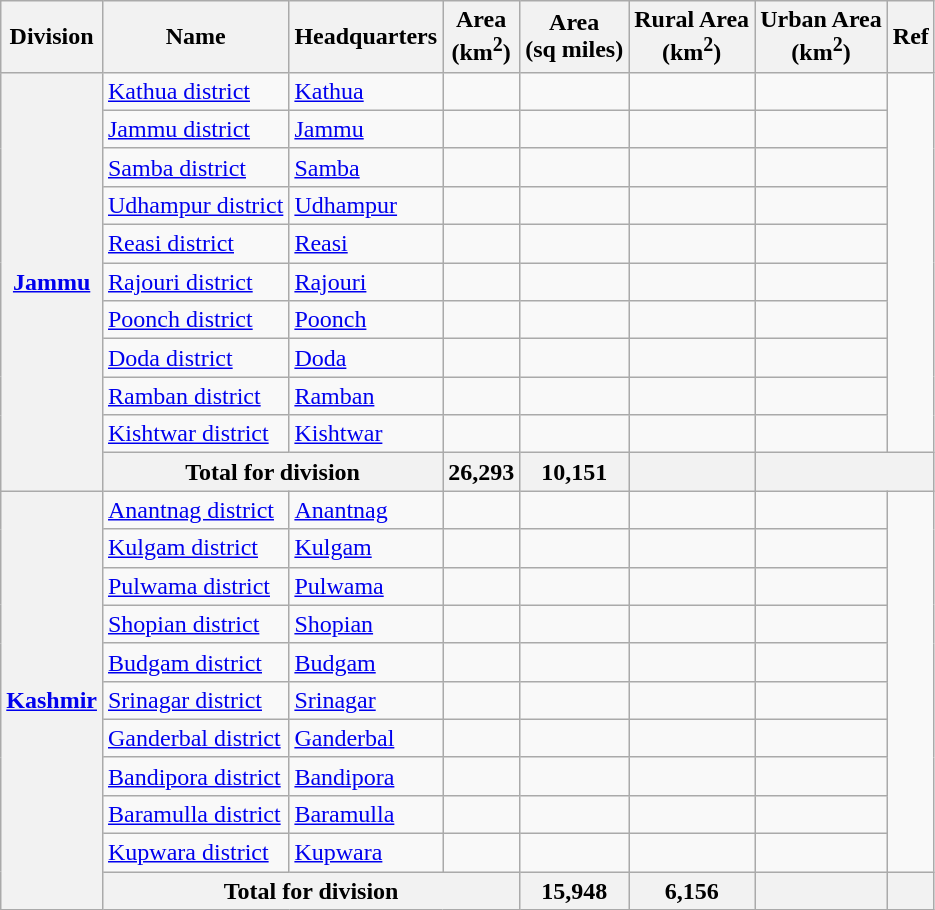<table class="wikitable sortable">
<tr>
<th>Division</th>
<th>Name</th>
<th>Headquarters</th>
<th>Area <br>(km<sup>2</sup>)</th>
<th>Area <br>(sq miles)</th>
<th>Rural Area <br>(km<sup>2</sup>)</th>
<th>Urban Area <br>(km<sup>2</sup>)</th>
<th>Ref</th>
</tr>
<tr>
<th rowspan=11><a href='#'>Jammu</a></th>
<td><a href='#'>Kathua district</a></td>
<td><a href='#'>Kathua</a></td>
<td></td>
<td style="text-align:right;"></td>
<td style="text-align:right;"></td>
<td></td>
</tr>
<tr style="vertical-align:top;">
<td><a href='#'>Jammu district</a></td>
<td><a href='#'>Jammu</a></td>
<td></td>
<td style="text-align:right;"> </td>
<td style="text-align:right;"></td>
<td></td>
</tr>
<tr style="vertical-align:top;">
<td><a href='#'>Samba district</a></td>
<td><a href='#'>Samba</a></td>
<td></td>
<td style="text-align:right;"></td>
<td style="text-align:right;"></td>
<td></td>
</tr>
<tr style="vertical-align:top;">
<td><a href='#'>Udhampur district</a></td>
<td><a href='#'>Udhampur</a></td>
<td></td>
<td style="text-align:right;"></td>
<td style="text-align:right;"></td>
<td></td>
</tr>
<tr style="vertical-align:top;">
<td><a href='#'>Reasi district</a></td>
<td><a href='#'>Reasi</a></td>
<td></td>
<td style="text-align:right;"></td>
<td style="text-align:right;"></td>
<td></td>
</tr>
<tr style="vertical-align:top;">
<td><a href='#'>Rajouri district</a></td>
<td><a href='#'>Rajouri</a></td>
<td></td>
<td style="text-align:right;"></td>
<td style="text-align:right;"></td>
<td></td>
</tr>
<tr style="vertical-align:top;">
<td><a href='#'>Poonch district</a></td>
<td><a href='#'>Poonch</a></td>
<td></td>
<td style="text-align:right;"></td>
<td style="text-align:right;"></td>
<td></td>
</tr>
<tr style="vertical-align:top;">
<td><a href='#'>Doda district</a></td>
<td><a href='#'>Doda</a></td>
<td></td>
<td style="text-align:right;"></td>
<td style="text-align:right;"></td>
<td></td>
</tr>
<tr style="vertical-align:top;">
<td><a href='#'>Ramban district</a></td>
<td><a href='#'>Ramban</a></td>
<td></td>
<td style="text-align:right;"></td>
<td style="text-align:right;"></td>
<td></td>
</tr>
<tr style="vertical-align:top;">
<td><a href='#'>Kishtwar district</a></td>
<td><a href='#'>Kishtwar</a></td>
<td></td>
<td style="text-align:right;"></td>
<td style="text-align:right;"></td>
<td></td>
</tr>
<tr>
<th colspan=2>Total for division</th>
<th>26,293</th>
<th>10,151</th>
<th></th>
<th colspan=2></th>
</tr>
<tr>
<th rowspan=11><a href='#'>Kashmir</a></th>
<td><a href='#'>Anantnag district</a></td>
<td><a href='#'>Anantnag</a></td>
<td></td>
<td style="text-align:right;"></td>
<td style="text-align:right;"></td>
<td></td>
</tr>
<tr style="vertical-align:top;">
<td><a href='#'>Kulgam district</a></td>
<td><a href='#'>Kulgam</a></td>
<td> </td>
<td style="text-align:right;"></td>
<td style="text-align:right;"></td>
<td></td>
</tr>
<tr style="vertical-align:top;">
<td><a href='#'>Pulwama district</a></td>
<td><a href='#'>Pulwama</a></td>
<td></td>
<td style="text-align:right;"></td>
<td style="text-align:right;"></td>
<td></td>
</tr>
<tr style="vertical-align:top;">
<td><a href='#'>Shopian district</a></td>
<td><a href='#'>Shopian</a></td>
<td> </td>
<td style="text-align:right;"></td>
<td style="text-align:right;"></td>
<td></td>
</tr>
<tr style="vertical-align:top;">
<td><a href='#'>Budgam district</a></td>
<td><a href='#'>Budgam</a></td>
<td> </td>
<td style="text-align:right;"></td>
<td style="text-align:right;"></td>
<td></td>
</tr>
<tr style="vertical-align:top;">
<td><a href='#'>Srinagar district</a></td>
<td><a href='#'>Srinagar</a></td>
<td> </td>
<td style="text-align:right;"></td>
<td style="text-align:right;"></td>
<td></td>
</tr>
<tr style="vertical-align:top;">
<td><a href='#'>Ganderbal district</a></td>
<td><a href='#'>Ganderbal</a></td>
<td> </td>
<td style="text-align:right;"></td>
<td style="text-align:right;"></td>
<td></td>
</tr>
<tr style="vertical-align:top;">
<td><a href='#'>Bandipora district</a></td>
<td><a href='#'>Bandipora</a></td>
<td></td>
<td style="text-align:right;"></td>
<td style="text-align:right;"></td>
<td></td>
</tr>
<tr style="vertical-align:top;">
<td><a href='#'>Baramulla district</a></td>
<td><a href='#'>Baramulla</a></td>
<td></td>
<td style="text-align:right;"></td>
<td style="text-align:right;"></td>
<td></td>
</tr>
<tr style="vertical-align:top;">
<td><a href='#'>Kupwara district</a></td>
<td><a href='#'>Kupwara</a></td>
<td></td>
<td style="text-align:right;"></td>
<td style="text-align:right;"></td>
<td></td>
</tr>
<tr>
<th colspan=3>Total for division</th>
<th>15,948</th>
<th>6,156</th>
<th></th>
<th colspan=2></th>
</tr>
</table>
